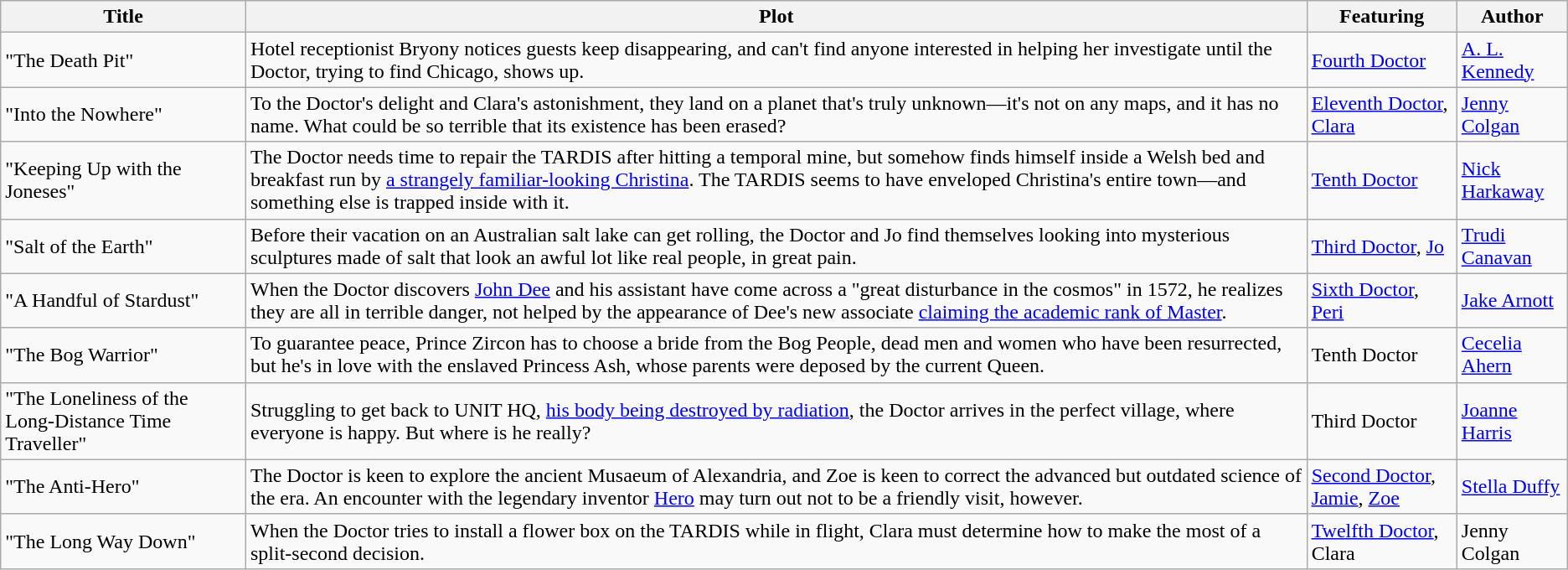<table class="wikitable">
<tr>
<th>Title</th>
<th>Plot</th>
<th>Featuring</th>
<th>Author</th>
</tr>
<tr>
<td>"The Death Pit"</td>
<td>Hotel receptionist Bryony notices guests keep disappearing, and can't find anyone interested in helping her investigate until the Doctor, trying to find Chicago, shows up.</td>
<td><a href='#'>Fourth Doctor</a></td>
<td><a href='#'>A. L. Kennedy</a></td>
</tr>
<tr>
<td>"Into the Nowhere"</td>
<td>To the Doctor's delight and Clara's astonishment, they land on a planet that's truly unknown—it's not on any maps, and it has no name. What could be so terrible that its existence has been erased?</td>
<td><a href='#'>Eleventh Doctor</a>, <a href='#'>Clara</a></td>
<td><a href='#'>Jenny Colgan</a></td>
</tr>
<tr>
<td>"Keeping Up with the Joneses"</td>
<td>The Doctor needs time to repair the TARDIS after hitting a temporal mine, but somehow finds himself inside a Welsh bed and breakfast run by <a href='#'>a strangely familiar-looking Christina</a>. The TARDIS seems to have enveloped Christina's entire town—and something else is trapped inside with it.</td>
<td><a href='#'>Tenth Doctor</a></td>
<td><a href='#'>Nick Harkaway</a></td>
</tr>
<tr>
<td>"Salt of the Earth"</td>
<td>Before their vacation on an Australian salt lake can get rolling, the Doctor and Jo find themselves looking into mysterious sculptures made of salt that look an awful lot like real people, in great pain.</td>
<td><a href='#'>Third Doctor</a>, <a href='#'>Jo</a></td>
<td><a href='#'>Trudi Canavan</a></td>
</tr>
<tr>
<td>"A Handful of Stardust"</td>
<td>When the Doctor discovers <a href='#'>John Dee</a> and his assistant have come across a "great disturbance in the cosmos" in 1572, he realizes they are all in terrible danger, not helped by the appearance of Dee's new associate <a href='#'>claiming the academic rank of Master</a>.</td>
<td><a href='#'>Sixth Doctor</a>, <a href='#'>Peri</a></td>
<td><a href='#'>Jake Arnott</a></td>
</tr>
<tr>
<td>"The Bog Warrior"</td>
<td>To guarantee peace, Prince Zircon has to choose a bride from the Bog People, dead men and women who have been resurrected, but he's in love with the enslaved Princess Ash, whose parents were deposed by the current Queen.</td>
<td>Tenth Doctor</td>
<td><a href='#'>Cecelia Ahern</a></td>
</tr>
<tr>
<td>"The Loneliness of the Long-Distance Time Traveller"</td>
<td>Struggling to get back to UNIT HQ, <a href='#'>his body being destroyed by radiation</a>, the Doctor arrives in the perfect village, where everyone is happy. But where is he really?</td>
<td>Third Doctor</td>
<td><a href='#'>Joanne Harris</a></td>
</tr>
<tr>
<td>"The Anti-Hero"</td>
<td>The Doctor is keen to explore the ancient Musaeum of Alexandria, and Zoe is keen to correct the advanced but outdated science of the era. An encounter with the legendary inventor <a href='#'>Hero</a> may turn out not to be a friendly visit, however.</td>
<td><a href='#'>Second Doctor</a>, <a href='#'>Jamie</a>, <a href='#'>Zoe</a></td>
<td><a href='#'>Stella Duffy</a></td>
</tr>
<tr>
<td>"The Long Way Down"</td>
<td>When the Doctor tries to install a flower box on the TARDIS while in flight, Clara must determine how to make the most of a split-second decision.</td>
<td><a href='#'>Twelfth Doctor</a>, Clara</td>
<td>Jenny Colgan</td>
</tr>
</table>
